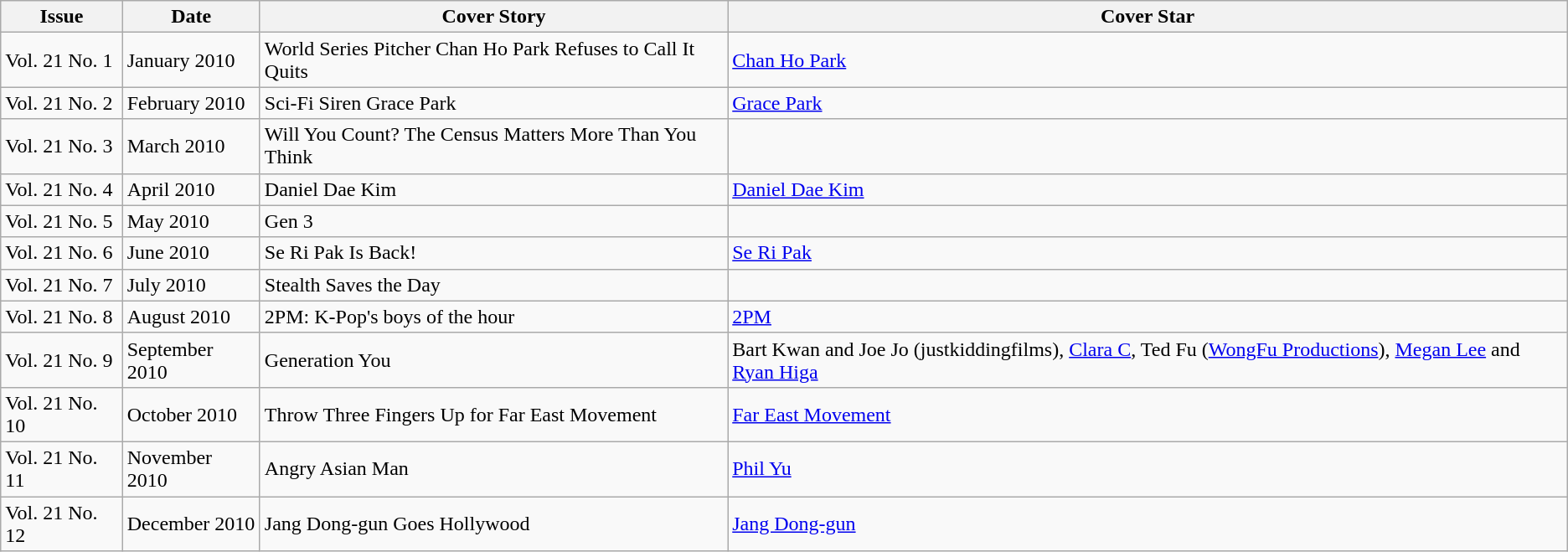<table class="wikitable">
<tr>
<th>Issue</th>
<th>Date</th>
<th>Cover Story</th>
<th>Cover Star</th>
</tr>
<tr>
<td>Vol. 21 No. 1</td>
<td>January 2010</td>
<td>World Series Pitcher Chan Ho Park Refuses to Call It Quits</td>
<td><a href='#'>Chan Ho Park</a></td>
</tr>
<tr>
<td>Vol. 21 No. 2</td>
<td>February 2010</td>
<td>Sci-Fi Siren Grace Park</td>
<td><a href='#'>Grace Park</a></td>
</tr>
<tr>
<td>Vol. 21 No. 3</td>
<td>March 2010</td>
<td>Will You Count? The Census Matters More Than You Think</td>
<td></td>
</tr>
<tr>
<td>Vol. 21 No. 4</td>
<td>April 2010</td>
<td>Daniel Dae Kim</td>
<td><a href='#'>Daniel Dae Kim</a></td>
</tr>
<tr>
<td>Vol. 21 No. 5</td>
<td>May 2010</td>
<td>Gen 3</td>
<td></td>
</tr>
<tr>
<td>Vol. 21 No. 6</td>
<td>June 2010</td>
<td>Se Ri Pak Is Back!</td>
<td><a href='#'>Se Ri Pak</a></td>
</tr>
<tr>
<td>Vol. 21 No. 7</td>
<td>July 2010</td>
<td>Stealth Saves the Day</td>
<td></td>
</tr>
<tr>
<td>Vol. 21 No. 8</td>
<td>August 2010</td>
<td>2PM: K-Pop's boys of the hour</td>
<td><a href='#'>2PM</a></td>
</tr>
<tr>
<td>Vol. 21 No. 9</td>
<td>September 2010</td>
<td>Generation You</td>
<td>Bart Kwan and Joe Jo (justkiddingfilms), <a href='#'>Clara C</a>, Ted Fu (<a href='#'>WongFu Productions</a>), <a href='#'>Megan Lee</a> and <a href='#'>Ryan Higa</a></td>
</tr>
<tr>
<td>Vol. 21 No. 10</td>
<td>October 2010</td>
<td>Throw Three Fingers Up for Far East Movement</td>
<td><a href='#'>Far East Movement</a></td>
</tr>
<tr>
<td>Vol. 21 No. 11</td>
<td>November 2010</td>
<td>Angry Asian Man</td>
<td><a href='#'>Phil Yu</a></td>
</tr>
<tr>
<td>Vol. 21 No. 12</td>
<td>December 2010</td>
<td>Jang Dong-gun Goes Hollywood</td>
<td><a href='#'>Jang Dong-gun</a></td>
</tr>
</table>
